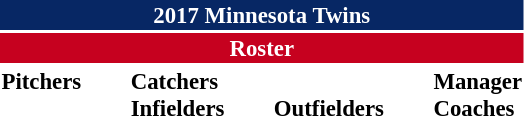<table class="toccolours" style="font-size: 95%;">
<tr>
<th colspan="10" style="background:#072764; color:#fff; text-align:center;">2017 Minnesota Twins</th>
</tr>
<tr>
<td colspan="10" style="background:#c6011f; color:white; text-align:center;"><strong>Roster</strong></td>
</tr>
<tr>
<td valign="top"><strong>Pitchers</strong><br>

































</td>
<td style="width:25px;"></td>
<td valign="top"><strong>Catchers</strong><br>


<strong>Infielders</strong>







</td>
<td style="width:25px;"></td>
<td valign="top"><br><strong>Outfielders</strong>





</td>
<td style="width:25px;"></td>
<td valign="top"><strong>Manager</strong><br>
<strong>Coaches</strong>
 
 
 
 
 
 
 
 
 </td>
</tr>
</table>
